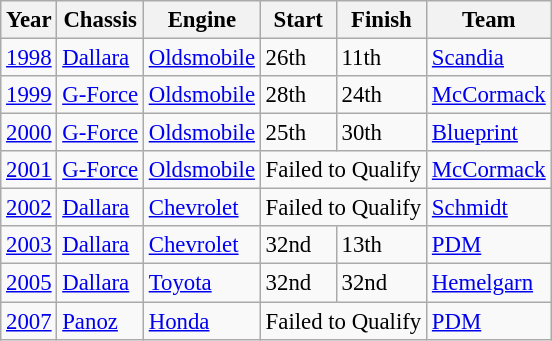<table class="wikitable" style="font-size: 95%;">
<tr>
<th>Year</th>
<th>Chassis</th>
<th>Engine</th>
<th>Start</th>
<th>Finish</th>
<th>Team</th>
</tr>
<tr>
<td><a href='#'>1998</a></td>
<td><a href='#'>Dallara</a></td>
<td><a href='#'>Oldsmobile</a></td>
<td>26th</td>
<td>11th</td>
<td><a href='#'>Scandia</a></td>
</tr>
<tr>
<td><a href='#'>1999</a></td>
<td><a href='#'>G-Force</a></td>
<td><a href='#'>Oldsmobile</a></td>
<td>28th</td>
<td>24th</td>
<td><a href='#'>McCormack</a></td>
</tr>
<tr>
<td><a href='#'>2000</a></td>
<td><a href='#'>G-Force</a></td>
<td><a href='#'>Oldsmobile</a></td>
<td>25th</td>
<td>30th</td>
<td><a href='#'>Blueprint</a></td>
</tr>
<tr>
<td><a href='#'>2001</a></td>
<td><a href='#'>G-Force</a></td>
<td><a href='#'>Oldsmobile</a></td>
<td colspan=2>Failed to Qualify</td>
<td><a href='#'>McCormack</a></td>
</tr>
<tr>
<td><a href='#'>2002</a></td>
<td><a href='#'>Dallara</a></td>
<td><a href='#'>Chevrolet</a></td>
<td colspan=2>Failed to Qualify</td>
<td><a href='#'>Schmidt</a></td>
</tr>
<tr>
<td><a href='#'>2003</a></td>
<td><a href='#'>Dallara</a></td>
<td><a href='#'>Chevrolet</a></td>
<td>32nd</td>
<td>13th</td>
<td><a href='#'>PDM</a></td>
</tr>
<tr>
<td><a href='#'>2005</a></td>
<td><a href='#'>Dallara</a></td>
<td><a href='#'>Toyota</a></td>
<td>32nd</td>
<td>32nd</td>
<td><a href='#'>Hemelgarn</a></td>
</tr>
<tr>
<td><a href='#'>2007</a></td>
<td><a href='#'>Panoz</a></td>
<td><a href='#'>Honda</a></td>
<td colspan=2>Failed to Qualify</td>
<td><a href='#'>PDM</a></td>
</tr>
</table>
